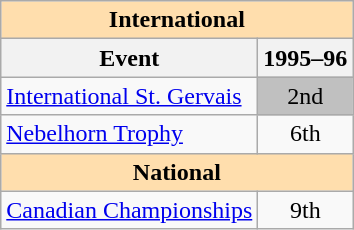<table class="wikitable" style="text-align:center">
<tr>
<th style="background-color: #ffdead; " colspan=2 align=center>International</th>
</tr>
<tr>
<th>Event</th>
<th>1995–96</th>
</tr>
<tr>
<td align=left><a href='#'>International St. Gervais</a></td>
<td bgcolor=silver>2nd</td>
</tr>
<tr>
<td align=left><a href='#'>Nebelhorn Trophy</a></td>
<td>6th</td>
</tr>
<tr>
<th style="background-color: #ffdead; " colspan=2 align=center>National</th>
</tr>
<tr>
<td align=left><a href='#'>Canadian Championships</a></td>
<td>9th</td>
</tr>
</table>
